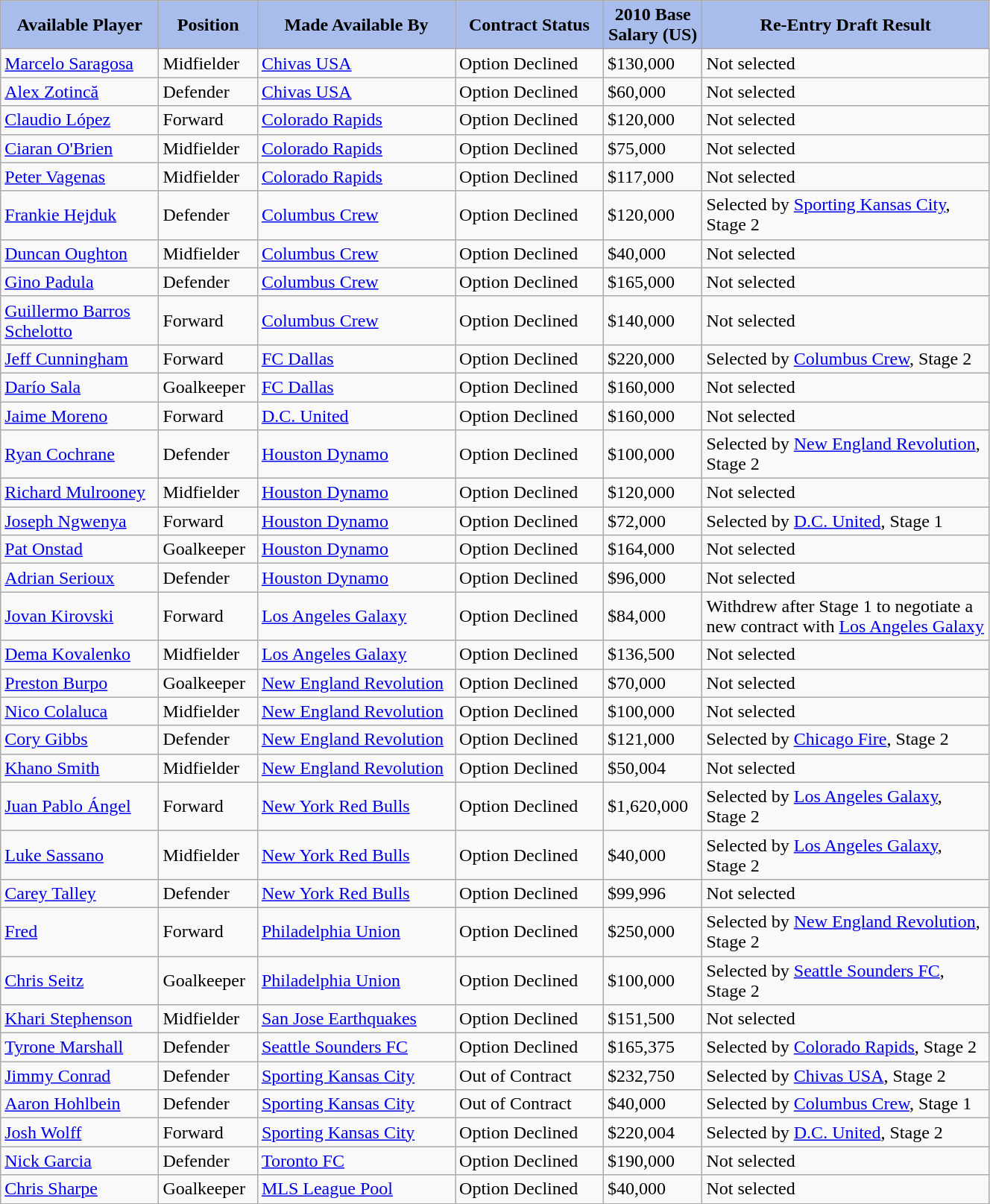<table class="wikitable sortable" style="width: 70%">
<tr>
<th style="background:#A8BDEC;" width=16%>Available Player</th>
<th width=10% style="background:#A8BDEC;">Position</th>
<th width=20% style="background:#A8BDEC;">Made Available By</th>
<th width=15% style="background:#A8BDEC;">Contract Status</th>
<th width=10% style="background:#A8BDEC;">2010 Base Salary (US)</th>
<th width=40% style="background:#A8BDEC;">Re-Entry Draft Result</th>
</tr>
<tr>
<td><a href='#'>Marcelo Saragosa</a></td>
<td>Midfielder</td>
<td><a href='#'>Chivas USA</a></td>
<td>Option Declined</td>
<td>$130,000</td>
<td>Not selected</td>
</tr>
<tr>
<td><a href='#'>Alex Zotincă</a></td>
<td>Defender</td>
<td><a href='#'>Chivas USA</a></td>
<td>Option Declined</td>
<td>$60,000</td>
<td>Not selected</td>
</tr>
<tr>
<td><a href='#'>Claudio López</a></td>
<td>Forward</td>
<td><a href='#'>Colorado Rapids</a></td>
<td>Option Declined</td>
<td>$120,000</td>
<td>Not selected</td>
</tr>
<tr>
<td><a href='#'>Ciaran O'Brien</a></td>
<td>Midfielder</td>
<td><a href='#'>Colorado Rapids</a></td>
<td>Option Declined</td>
<td>$75,000</td>
<td>Not selected</td>
</tr>
<tr>
<td><a href='#'>Peter Vagenas</a></td>
<td>Midfielder</td>
<td><a href='#'>Colorado Rapids</a></td>
<td>Option Declined</td>
<td>$117,000</td>
<td>Not selected</td>
</tr>
<tr>
<td><a href='#'>Frankie Hejduk</a></td>
<td>Defender</td>
<td><a href='#'>Columbus Crew</a></td>
<td>Option Declined</td>
<td>$120,000</td>
<td>Selected by <a href='#'>Sporting Kansas City</a>, Stage 2</td>
</tr>
<tr>
<td><a href='#'>Duncan Oughton</a></td>
<td>Midfielder</td>
<td><a href='#'>Columbus Crew</a></td>
<td>Option Declined</td>
<td>$40,000</td>
<td>Not selected</td>
</tr>
<tr>
<td><a href='#'>Gino Padula</a></td>
<td>Defender</td>
<td><a href='#'>Columbus Crew</a></td>
<td>Option Declined</td>
<td>$165,000</td>
<td>Not selected</td>
</tr>
<tr>
<td><a href='#'>Guillermo Barros Schelotto</a></td>
<td>Forward</td>
<td><a href='#'>Columbus Crew</a></td>
<td>Option Declined</td>
<td>$140,000</td>
<td>Not selected</td>
</tr>
<tr>
<td><a href='#'>Jeff Cunningham</a></td>
<td>Forward</td>
<td><a href='#'>FC Dallas</a></td>
<td>Option Declined</td>
<td>$220,000</td>
<td>Selected by <a href='#'>Columbus Crew</a>, Stage 2</td>
</tr>
<tr>
<td><a href='#'>Darío Sala</a></td>
<td>Goalkeeper</td>
<td><a href='#'>FC Dallas</a></td>
<td>Option Declined</td>
<td>$160,000</td>
<td>Not selected</td>
</tr>
<tr>
<td><a href='#'>Jaime Moreno</a></td>
<td>Forward</td>
<td><a href='#'>D.C. United</a></td>
<td>Option Declined</td>
<td>$160,000</td>
<td>Not selected</td>
</tr>
<tr>
<td><a href='#'>Ryan Cochrane</a></td>
<td>Defender</td>
<td><a href='#'>Houston Dynamo</a></td>
<td>Option Declined</td>
<td>$100,000</td>
<td>Selected by <a href='#'>New England Revolution</a>, Stage 2</td>
</tr>
<tr>
<td><a href='#'>Richard Mulrooney</a></td>
<td>Midfielder</td>
<td><a href='#'>Houston Dynamo</a></td>
<td>Option Declined</td>
<td>$120,000</td>
<td>Not selected</td>
</tr>
<tr>
<td><a href='#'>Joseph Ngwenya</a></td>
<td>Forward</td>
<td><a href='#'>Houston Dynamo</a></td>
<td>Option Declined</td>
<td>$72,000</td>
<td>Selected by <a href='#'>D.C. United</a>, Stage 1</td>
</tr>
<tr>
<td><a href='#'>Pat Onstad</a></td>
<td>Goalkeeper</td>
<td><a href='#'>Houston Dynamo</a></td>
<td>Option Declined</td>
<td>$164,000</td>
<td>Not selected</td>
</tr>
<tr>
<td><a href='#'>Adrian Serioux</a></td>
<td>Defender</td>
<td><a href='#'>Houston Dynamo</a></td>
<td>Option Declined</td>
<td>$96,000</td>
<td>Not selected</td>
</tr>
<tr>
<td><a href='#'>Jovan Kirovski</a></td>
<td>Forward</td>
<td><a href='#'>Los Angeles Galaxy</a></td>
<td>Option Declined</td>
<td>$84,000</td>
<td>Withdrew after Stage 1 to negotiate a new contract with <a href='#'>Los Angeles Galaxy</a></td>
</tr>
<tr>
<td><a href='#'>Dema Kovalenko</a></td>
<td>Midfielder</td>
<td><a href='#'>Los Angeles Galaxy</a></td>
<td>Option Declined</td>
<td>$136,500</td>
<td>Not selected</td>
</tr>
<tr>
<td><a href='#'>Preston Burpo</a></td>
<td>Goalkeeper</td>
<td><a href='#'>New England Revolution</a></td>
<td>Option Declined</td>
<td>$70,000</td>
<td>Not selected</td>
</tr>
<tr>
<td><a href='#'>Nico Colaluca</a></td>
<td>Midfielder</td>
<td><a href='#'>New England Revolution</a></td>
<td>Option Declined</td>
<td>$100,000</td>
<td>Not selected</td>
</tr>
<tr>
<td><a href='#'>Cory Gibbs</a></td>
<td>Defender</td>
<td><a href='#'>New England Revolution</a></td>
<td>Option Declined</td>
<td>$121,000</td>
<td>Selected by <a href='#'>Chicago Fire</a>, Stage 2</td>
</tr>
<tr>
<td><a href='#'>Khano Smith</a></td>
<td>Midfielder</td>
<td><a href='#'>New England Revolution</a></td>
<td>Option Declined</td>
<td>$50,004</td>
<td>Not selected</td>
</tr>
<tr>
<td><a href='#'>Juan Pablo Ángel</a></td>
<td>Forward</td>
<td><a href='#'>New York Red Bulls</a></td>
<td>Option Declined</td>
<td>$1,620,000</td>
<td>Selected by <a href='#'>Los Angeles Galaxy</a>, Stage 2</td>
</tr>
<tr>
<td><a href='#'>Luke Sassano</a></td>
<td>Midfielder</td>
<td><a href='#'>New York Red Bulls</a></td>
<td>Option Declined</td>
<td>$40,000</td>
<td>Selected by <a href='#'>Los Angeles Galaxy</a>, Stage 2</td>
</tr>
<tr>
<td><a href='#'>Carey Talley</a></td>
<td>Defender</td>
<td><a href='#'>New York Red Bulls</a></td>
<td>Option Declined</td>
<td>$99,996</td>
<td>Not selected</td>
</tr>
<tr>
<td><a href='#'>Fred</a></td>
<td>Forward</td>
<td><a href='#'>Philadelphia Union</a></td>
<td>Option Declined</td>
<td>$250,000</td>
<td>Selected by <a href='#'>New England Revolution</a>, Stage 2</td>
</tr>
<tr>
<td><a href='#'>Chris Seitz</a></td>
<td>Goalkeeper</td>
<td><a href='#'>Philadelphia Union</a></td>
<td>Option Declined</td>
<td>$100,000</td>
<td>Selected by <a href='#'>Seattle Sounders FC</a>, Stage 2</td>
</tr>
<tr>
<td><a href='#'>Khari Stephenson</a></td>
<td>Midfielder</td>
<td><a href='#'>San Jose Earthquakes</a></td>
<td>Option Declined</td>
<td>$151,500</td>
<td>Not selected</td>
</tr>
<tr>
<td><a href='#'>Tyrone Marshall</a></td>
<td>Defender</td>
<td><a href='#'>Seattle Sounders FC</a></td>
<td>Option Declined</td>
<td>$165,375</td>
<td>Selected by <a href='#'>Colorado Rapids</a>, Stage 2</td>
</tr>
<tr>
<td><a href='#'>Jimmy Conrad</a></td>
<td>Defender</td>
<td><a href='#'>Sporting Kansas City</a></td>
<td>Out of Contract</td>
<td>$232,750</td>
<td>Selected by <a href='#'>Chivas USA</a>, Stage 2</td>
</tr>
<tr>
<td><a href='#'>Aaron Hohlbein</a></td>
<td>Defender</td>
<td><a href='#'>Sporting Kansas City</a></td>
<td>Out of Contract</td>
<td>$40,000</td>
<td>Selected by <a href='#'>Columbus Crew</a>, Stage 1</td>
</tr>
<tr>
<td><a href='#'>Josh Wolff</a></td>
<td>Forward</td>
<td><a href='#'>Sporting Kansas City</a></td>
<td>Option Declined</td>
<td>$220,004</td>
<td>Selected by <a href='#'>D.C. United</a>, Stage 2</td>
</tr>
<tr>
<td><a href='#'>Nick Garcia</a></td>
<td>Defender</td>
<td><a href='#'>Toronto FC</a></td>
<td>Option Declined</td>
<td>$190,000</td>
<td>Not selected</td>
</tr>
<tr>
<td><a href='#'>Chris Sharpe</a></td>
<td>Goalkeeper</td>
<td><a href='#'>MLS League Pool</a></td>
<td>Option Declined</td>
<td>$40,000</td>
<td>Not selected</td>
</tr>
</table>
